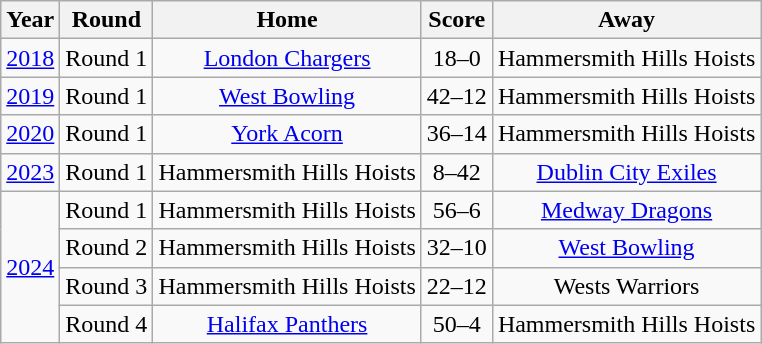<table class="wikitable" style="text-align: center">
<tr>
<th scope="col">Year</th>
<th scope="col">Round</th>
<th scope="col">Home</th>
<th scope="col">Score</th>
<th scope="col">Away</th>
</tr>
<tr>
<td><a href='#'>2018</a></td>
<td>Round 1</td>
<td><a href='#'>London Chargers</a></td>
<td>18–0</td>
<td>Hammersmith Hills Hoists</td>
</tr>
<tr>
<td><a href='#'>2019</a></td>
<td>Round 1</td>
<td><a href='#'>West Bowling</a></td>
<td>42–12</td>
<td>Hammersmith Hills Hoists</td>
</tr>
<tr>
<td><a href='#'>2020</a></td>
<td>Round 1</td>
<td><a href='#'>York Acorn</a></td>
<td>36–14</td>
<td>Hammersmith Hills Hoists</td>
</tr>
<tr>
<td><a href='#'>2023</a></td>
<td>Round 1</td>
<td>Hammersmith Hills Hoists</td>
<td>8–42</td>
<td><a href='#'>Dublin City Exiles</a></td>
</tr>
<tr>
<td rowspan=4><a href='#'>2024</a></td>
<td>Round 1</td>
<td>Hammersmith Hills Hoists</td>
<td>56–6</td>
<td><a href='#'>Medway Dragons</a></td>
</tr>
<tr>
<td>Round 2</td>
<td>Hammersmith Hills Hoists</td>
<td>32–10</td>
<td><a href='#'>West Bowling</a></td>
</tr>
<tr>
<td>Round 3</td>
<td>Hammersmith Hills Hoists</td>
<td>22–12</td>
<td>Wests Warriors</td>
</tr>
<tr>
<td>Round 4</td>
<td><a href='#'>Halifax Panthers</a></td>
<td>50–4</td>
<td>Hammersmith Hills Hoists</td>
</tr>
</table>
